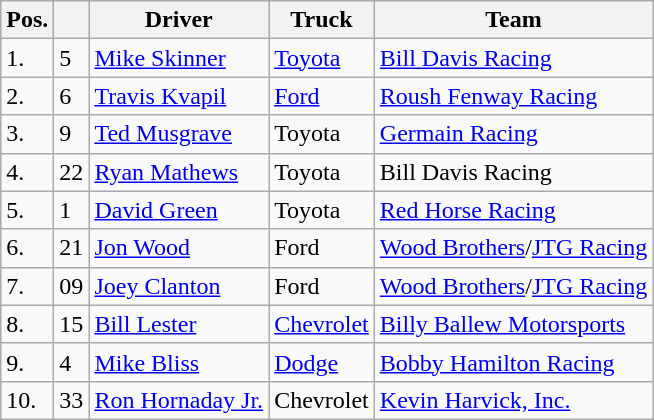<table class="wikitable">
<tr>
<th>Pos.</th>
<th></th>
<th>Driver</th>
<th>Truck</th>
<th>Team</th>
</tr>
<tr>
<td>1.</td>
<td>5</td>
<td><a href='#'>Mike Skinner</a></td>
<td><a href='#'>Toyota</a></td>
<td><a href='#'>Bill Davis Racing</a></td>
</tr>
<tr>
<td>2.</td>
<td>6</td>
<td><a href='#'>Travis Kvapil</a></td>
<td><a href='#'>Ford</a></td>
<td><a href='#'>Roush Fenway Racing</a></td>
</tr>
<tr>
<td>3.</td>
<td>9</td>
<td><a href='#'>Ted Musgrave</a></td>
<td>Toyota</td>
<td><a href='#'>Germain Racing</a></td>
</tr>
<tr>
<td>4.</td>
<td>22</td>
<td><a href='#'>Ryan Mathews</a></td>
<td>Toyota</td>
<td>Bill Davis Racing</td>
</tr>
<tr>
<td>5.</td>
<td>1</td>
<td><a href='#'>David Green</a></td>
<td>Toyota</td>
<td><a href='#'>Red Horse Racing</a></td>
</tr>
<tr>
<td>6.</td>
<td>21</td>
<td><a href='#'>Jon Wood</a></td>
<td>Ford</td>
<td><a href='#'>Wood Brothers</a>/<a href='#'>JTG Racing</a></td>
</tr>
<tr>
<td>7.</td>
<td>09</td>
<td><a href='#'>Joey Clanton</a></td>
<td>Ford</td>
<td><a href='#'>Wood Brothers</a>/<a href='#'>JTG Racing</a></td>
</tr>
<tr>
<td>8.</td>
<td>15</td>
<td><a href='#'>Bill Lester</a></td>
<td><a href='#'>Chevrolet</a></td>
<td><a href='#'>Billy Ballew Motorsports</a></td>
</tr>
<tr>
<td>9.</td>
<td>4</td>
<td><a href='#'>Mike Bliss</a></td>
<td><a href='#'>Dodge</a></td>
<td><a href='#'>Bobby Hamilton Racing</a></td>
</tr>
<tr>
<td>10.</td>
<td>33</td>
<td><a href='#'>Ron Hornaday Jr.</a></td>
<td>Chevrolet</td>
<td><a href='#'>Kevin Harvick, Inc.</a></td>
</tr>
</table>
